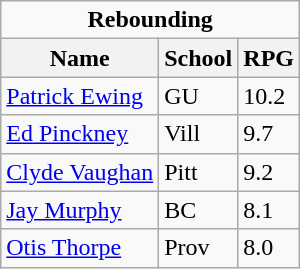<table class="wikitable">
<tr>
<td colspan=3 style="text-align:center;"><strong>Rebounding</strong></td>
</tr>
<tr>
<th>Name</th>
<th>School</th>
<th>RPG</th>
</tr>
<tr>
<td><a href='#'>Patrick Ewing</a></td>
<td>GU</td>
<td>10.2</td>
</tr>
<tr>
<td><a href='#'>Ed Pinckney</a></td>
<td>Vill</td>
<td>9.7</td>
</tr>
<tr>
<td><a href='#'>Clyde Vaughan</a></td>
<td>Pitt</td>
<td>9.2</td>
</tr>
<tr>
<td><a href='#'>Jay Murphy</a></td>
<td>BC</td>
<td>8.1</td>
</tr>
<tr>
<td><a href='#'>Otis Thorpe</a></td>
<td>Prov</td>
<td>8.0</td>
</tr>
</table>
